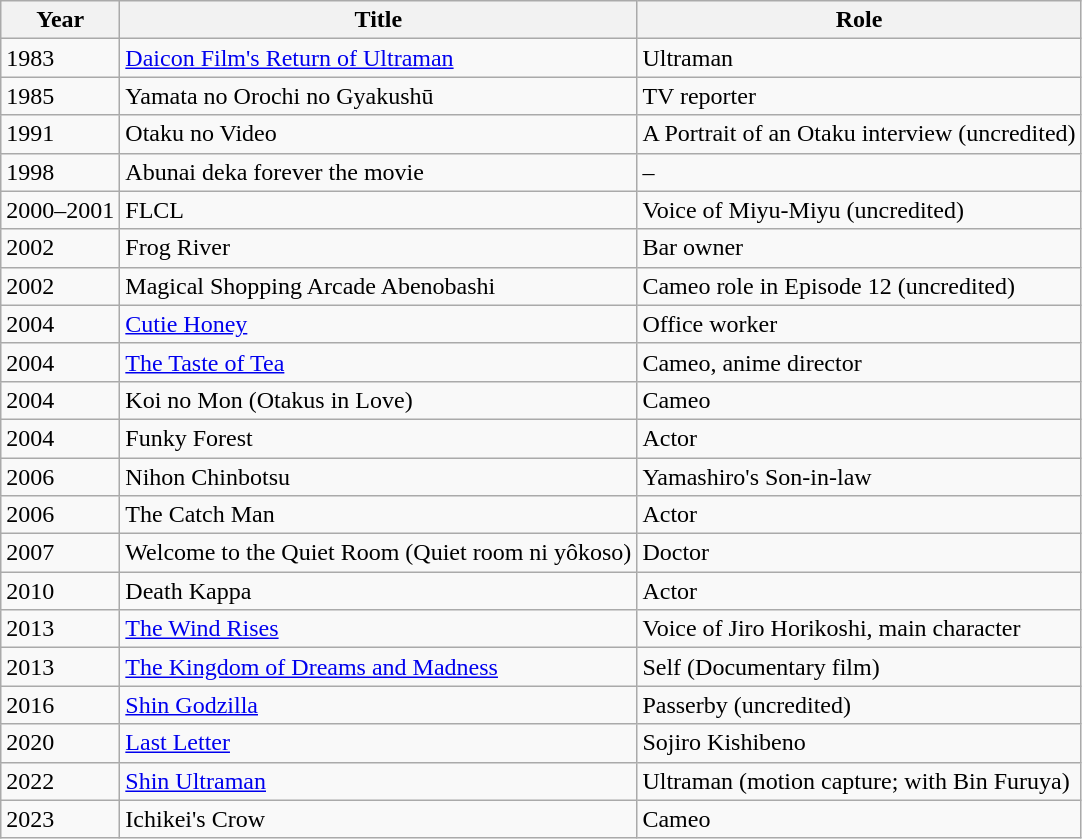<table class="wikitable sortable">
<tr>
<th>Year</th>
<th>Title</th>
<th>Role</th>
</tr>
<tr>
<td>1983</td>
<td><a href='#'>Daicon Film's Return of Ultraman</a></td>
<td>Ultraman</td>
</tr>
<tr>
<td>1985</td>
<td>Yamata no Orochi no Gyakushū</td>
<td>TV reporter</td>
</tr>
<tr>
<td>1991</td>
<td>Otaku no Video</td>
<td>A Portrait of an Otaku interview (uncredited)</td>
</tr>
<tr>
<td>1998</td>
<td>Abunai deka forever the movie</td>
<td>–</td>
</tr>
<tr>
<td>2000–2001</td>
<td>FLCL</td>
<td>Voice of Miyu-Miyu (uncredited)</td>
</tr>
<tr>
<td>2002</td>
<td>Frog River</td>
<td>Bar owner</td>
</tr>
<tr>
<td>2002</td>
<td>Magical Shopping Arcade Abenobashi</td>
<td>Cameo role in Episode 12 (uncredited)</td>
</tr>
<tr>
<td>2004</td>
<td><a href='#'>Cutie Honey</a></td>
<td>Office worker</td>
</tr>
<tr>
<td>2004</td>
<td><a href='#'>The Taste of Tea</a></td>
<td>Cameo, anime director</td>
</tr>
<tr>
<td>2004</td>
<td>Koi no Mon (Otakus in Love)</td>
<td>Cameo</td>
</tr>
<tr>
<td>2004</td>
<td>Funky Forest</td>
<td>Actor</td>
</tr>
<tr>
<td>2006</td>
<td>Nihon Chinbotsu</td>
<td>Yamashiro's Son-in-law</td>
</tr>
<tr>
<td>2006</td>
<td>The Catch Man</td>
<td>Actor</td>
</tr>
<tr>
<td>2007</td>
<td>Welcome to the Quiet Room (Quiet room ni yôkoso)</td>
<td>Doctor</td>
</tr>
<tr>
<td>2010</td>
<td>Death Kappa</td>
<td>Actor</td>
</tr>
<tr>
<td>2013</td>
<td><a href='#'>The Wind Rises</a></td>
<td>Voice of Jiro Horikoshi, main character</td>
</tr>
<tr>
<td>2013</td>
<td><a href='#'>The Kingdom of Dreams and Madness</a></td>
<td>Self (Documentary film)</td>
</tr>
<tr>
<td>2016</td>
<td><a href='#'>Shin Godzilla</a></td>
<td>Passerby (uncredited)</td>
</tr>
<tr>
<td>2020</td>
<td><a href='#'>Last Letter</a></td>
<td>Sojiro Kishibeno</td>
</tr>
<tr>
<td>2022</td>
<td><a href='#'>Shin Ultraman</a></td>
<td>Ultraman (motion capture; with Bin Furuya)</td>
</tr>
<tr>
<td>2023</td>
<td>Ichikei's Crow</td>
<td>Cameo</td>
</tr>
</table>
